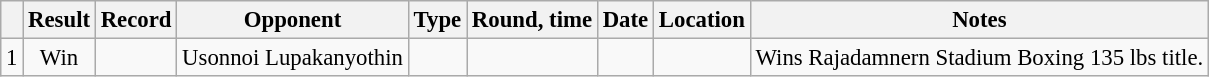<table class="wikitable" style="text-align:center; font-size:95%">
<tr>
<th></th>
<th>Result</th>
<th>Record</th>
<th>Opponent</th>
<th>Type</th>
<th>Round, time</th>
<th>Date</th>
<th>Location</th>
<th>Notes</th>
</tr>
<tr>
<td>1</td>
<td>Win</td>
<td></td>
<td style="text-align:left;"> Usonnoi Lupakanyothin</td>
<td></td>
<td></td>
<td></td>
<td style="text-align:left;"> </td>
<td style="text-align:left;">Wins Rajadamnern Stadium Boxing 135 lbs title.</td>
</tr>
</table>
